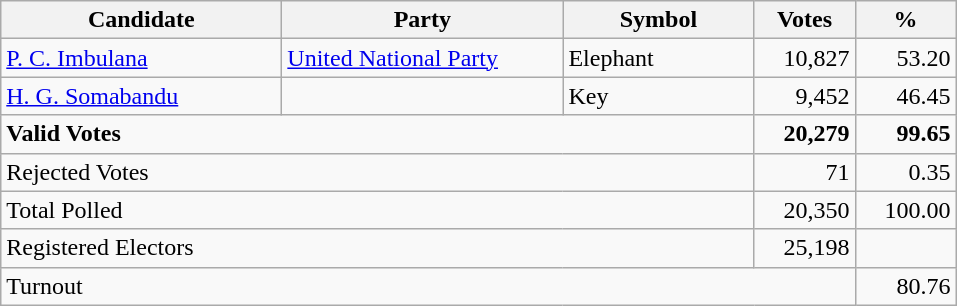<table class="wikitable" border="1" style="text-align:right;">
<tr>
<th align=left width="180">Candidate</th>
<th align=left width="180">Party</th>
<th align=left width="120">Symbol</th>
<th align=left width="60">Votes</th>
<th align=left width="60">%</th>
</tr>
<tr>
<td align=left><a href='#'>P. C. Imbulana</a></td>
<td align=left><a href='#'>United National Party</a></td>
<td align=left>Elephant</td>
<td align=right>10,827</td>
<td align=right>53.20</td>
</tr>
<tr>
<td align=left><a href='#'>H. G. Somabandu</a></td>
<td></td>
<td align=left>Key</td>
<td align=right>9,452</td>
<td align=right>46.45</td>
</tr>
<tr>
<td align=left colspan=3><strong>Valid Votes</strong></td>
<td align=right><strong>20,279</strong></td>
<td align=right><strong>99.65</strong></td>
</tr>
<tr>
<td align=left colspan=3>Rejected Votes</td>
<td align=right>71</td>
<td align=right>0.35</td>
</tr>
<tr>
<td align=left colspan=3>Total Polled</td>
<td align=right>20,350</td>
<td align=right>100.00</td>
</tr>
<tr>
<td align=left colspan=3>Registered Electors</td>
<td align=right>25,198</td>
<td></td>
</tr>
<tr>
<td align=left colspan=4>Turnout</td>
<td align=right>80.76</td>
</tr>
</table>
